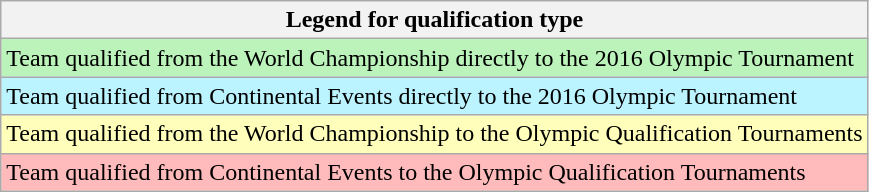<table class="wikitable">
<tr>
<th>Legend for qualification type</th>
</tr>
<tr bgcolor=#BBF3BB>
<td>Team qualified from the World Championship directly to the 2016 Olympic Tournament</td>
</tr>
<tr bgcolor=#BBF3FF>
<td>Team qualified from Continental Events directly to the 2016 Olympic Tournament</td>
</tr>
<tr bgcolor=#FFFFBB>
<td>Team qualified from the World Championship to the Olympic Qualification Tournaments</td>
</tr>
<tr bgcolor=#FFBBBB>
<td>Team qualified from Continental Events to the Olympic Qualification Tournaments</td>
</tr>
</table>
